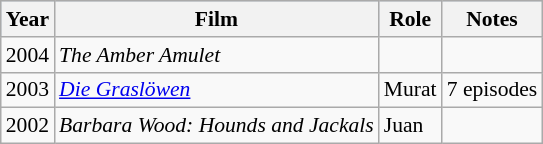<table class="wikitable" style="font-size: 90%;">
<tr style="background:#B0C4DE;">
<th>Year</th>
<th>Film</th>
<th>Role</th>
<th>Notes</th>
</tr>
<tr>
<td>2004</td>
<td><em>The Amber Amulet</em></td>
<td></td>
<td></td>
</tr>
<tr>
<td>2003</td>
<td><em><a href='#'>Die Graslöwen</a></em></td>
<td>Murat</td>
<td>7 episodes</td>
</tr>
<tr>
<td>2002</td>
<td><em>Barbara Wood: Hounds and Jackals</em></td>
<td>Juan</td>
<td></td>
</tr>
</table>
